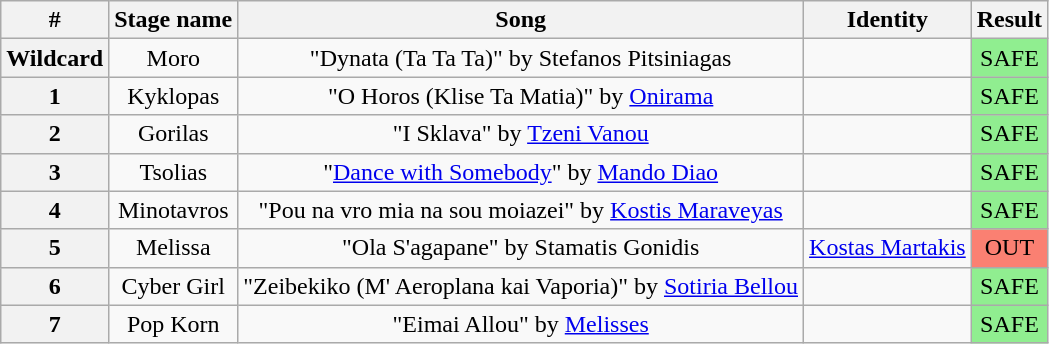<table class="wikitable plainrowheaders" style="text-align: center;">
<tr>
<th>#</th>
<th>Stage name</th>
<th>Song</th>
<th>Identity</th>
<th>Result</th>
</tr>
<tr>
<th>Wildcard</th>
<td>Moro</td>
<td>"Dynata (Ta Ta Ta)" by Stefanos Pitsiniagas</td>
<td></td>
<td bgcolor=lightgreen>SAFE</td>
</tr>
<tr>
<th>1</th>
<td>Kyklopas</td>
<td>"O Horos (Klise Ta Matia)" by <a href='#'>Onirama</a></td>
<td></td>
<td bgcolor=lightgreen>SAFE</td>
</tr>
<tr>
<th>2</th>
<td>Gorilas</td>
<td>"I Sklava" by <a href='#'>Tzeni Vanou</a></td>
<td></td>
<td bgcolor=lightgreen>SAFE</td>
</tr>
<tr>
<th>3</th>
<td>Tsolias</td>
<td>"<a href='#'>Dance with Somebody</a>" by <a href='#'>Mando Diao</a></td>
<td></td>
<td bgcolor=lightgreen>SAFE</td>
</tr>
<tr>
<th>4</th>
<td>Minotavros</td>
<td>"Pou na vro mia na sou moiazei" by <a href='#'>Kostis Maraveyas</a></td>
<td></td>
<td bgcolor=lightgreen>SAFE</td>
</tr>
<tr>
<th>5</th>
<td>Melissa</td>
<td>"Ola S'agapane" by Stamatis Gonidis</td>
<td><a href='#'>Kostas Martakis</a></td>
<td bgcolor=salmon>OUT</td>
</tr>
<tr>
<th>6</th>
<td>Cyber Girl</td>
<td>"Zeibekiko (M' Aeroplana kai Vaporia)" by <a href='#'>Sotiria Bellou</a></td>
<td></td>
<td bgcolor=lightgreen>SAFE</td>
</tr>
<tr>
<th>7</th>
<td>Pop Korn</td>
<td>"Eimai Allou" by <a href='#'>Melisses</a></td>
<td></td>
<td bgcolor=lightgreen>SAFE</td>
</tr>
</table>
